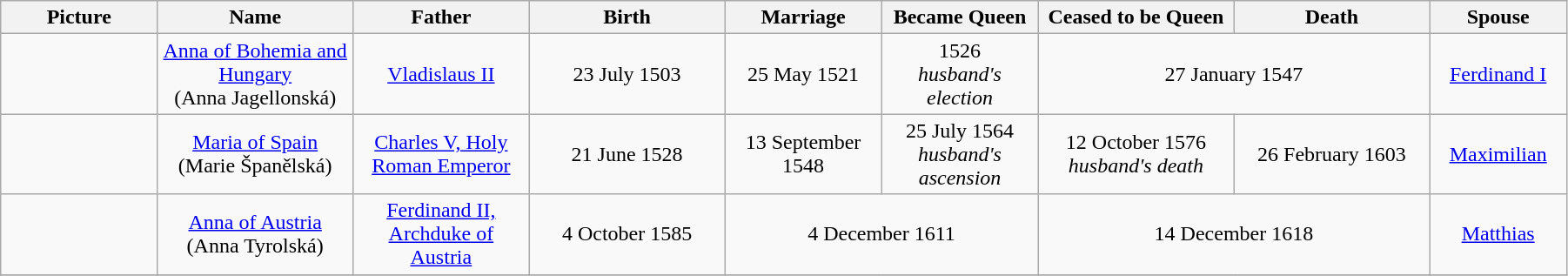<table width=95% class="wikitable">
<tr>
<th width = "8%">Picture</th>
<th width = "10%">Name</th>
<th width = "9%">Father</th>
<th width = "10%">Birth</th>
<th width = "8%">Marriage</th>
<th width = "8%">Became Queen</th>
<th width = "10%">Ceased to be Queen</th>
<th width = "10%">Death</th>
<th width = "7%">Spouse</th>
</tr>
<tr>
<td align=center></td>
<td align=center><a href='#'>Anna of Bohemia and Hungary</a><br>(Anna Jagellonská)</td>
<td align="center"><a href='#'>Vladislaus II</a></td>
<td align="center">23 July 1503</td>
<td align="center">25 May 1521</td>
<td align="center">1526<br><em>husband's election</em></td>
<td align="center" colspan="2">27 January 1547</td>
<td align="center"><a href='#'>Ferdinand I</a></td>
</tr>
<tr>
<td align=center></td>
<td align=center><a href='#'>Maria of Spain</a><br>(Marie Španělská)</td>
<td align="center"><a href='#'>Charles V, Holy Roman Emperor</a></td>
<td align="center">21 June 1528</td>
<td align="center">13 September 1548</td>
<td align="center">25 July 1564<br><em>husband's ascension</em></td>
<td align="center">12 October 1576<br><em>husband's death</em></td>
<td align="center">26 February 1603</td>
<td align="center"><a href='#'>Maximilian</a></td>
</tr>
<tr>
<td align=center></td>
<td align=center><a href='#'>Anna of Austria</a><br>(Anna Tyrolská)</td>
<td align="center"><a href='#'>Ferdinand II, Archduke of Austria</a></td>
<td align="center">4 October 1585</td>
<td align="center" colspan="2">4 December 1611</td>
<td align="center" colspan="2">14 December 1618</td>
<td align="center"><a href='#'>Matthias</a></td>
</tr>
<tr>
</tr>
</table>
